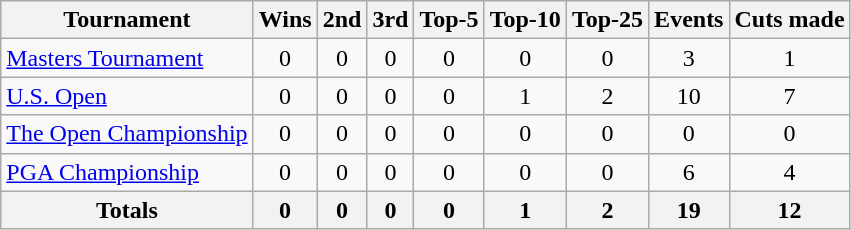<table class=wikitable style=text-align:center>
<tr>
<th>Tournament</th>
<th>Wins</th>
<th>2nd</th>
<th>3rd</th>
<th>Top-5</th>
<th>Top-10</th>
<th>Top-25</th>
<th>Events</th>
<th>Cuts made</th>
</tr>
<tr>
<td align=left><a href='#'>Masters Tournament</a></td>
<td>0</td>
<td>0</td>
<td>0</td>
<td>0</td>
<td>0</td>
<td>0</td>
<td>3</td>
<td>1</td>
</tr>
<tr>
<td align=left><a href='#'>U.S. Open</a></td>
<td>0</td>
<td>0</td>
<td>0</td>
<td>0</td>
<td>1</td>
<td>2</td>
<td>10</td>
<td>7</td>
</tr>
<tr>
<td align=left><a href='#'>The Open Championship</a></td>
<td>0</td>
<td>0</td>
<td>0</td>
<td>0</td>
<td>0</td>
<td>0</td>
<td>0</td>
<td>0</td>
</tr>
<tr>
<td align=left><a href='#'>PGA Championship</a></td>
<td>0</td>
<td>0</td>
<td>0</td>
<td>0</td>
<td>0</td>
<td>0</td>
<td>6</td>
<td>4</td>
</tr>
<tr>
<th>Totals</th>
<th>0</th>
<th>0</th>
<th>0</th>
<th>0</th>
<th>1</th>
<th>2</th>
<th>19</th>
<th>12</th>
</tr>
</table>
